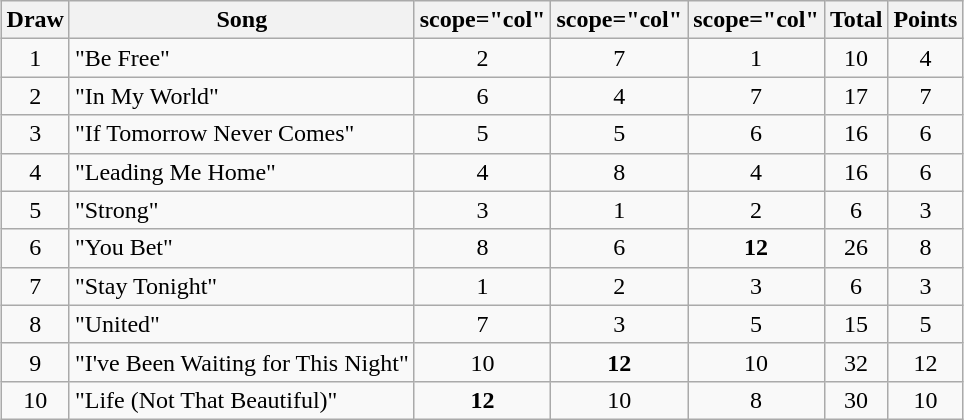<table class="wikitable collapsible" style="margin: 1em auto 1em auto; text-align:center;">
<tr>
<th>Draw</th>
<th>Song</th>
<th>scope="col" </th>
<th>scope="col" </th>
<th>scope="col" </th>
<th>Total</th>
<th>Points</th>
</tr>
<tr>
<td>1</td>
<td align="left">"Be Free"</td>
<td>2</td>
<td>7</td>
<td>1</td>
<td>10</td>
<td>4</td>
</tr>
<tr>
<td>2</td>
<td align="left">"In My World"</td>
<td>6</td>
<td>4</td>
<td>7</td>
<td>17</td>
<td>7</td>
</tr>
<tr>
<td>3</td>
<td align="left">"If Tomorrow Never Comes"</td>
<td>5</td>
<td>5</td>
<td>6</td>
<td>16</td>
<td>6</td>
</tr>
<tr>
<td>4</td>
<td align="left">"Leading Me Home"</td>
<td>4</td>
<td>8</td>
<td>4</td>
<td>16</td>
<td>6</td>
</tr>
<tr>
<td>5</td>
<td align="left">"Strong"</td>
<td>3</td>
<td>1</td>
<td>2</td>
<td>6</td>
<td>3</td>
</tr>
<tr>
<td>6</td>
<td align="left">"You Bet"</td>
<td>8</td>
<td>6</td>
<td><strong>12</strong></td>
<td>26</td>
<td>8</td>
</tr>
<tr>
<td>7</td>
<td align="left">"Stay Tonight"</td>
<td>1</td>
<td>2</td>
<td>3</td>
<td>6</td>
<td>3</td>
</tr>
<tr>
<td>8</td>
<td align="left">"United"</td>
<td>7</td>
<td>3</td>
<td>5</td>
<td>15</td>
<td>5</td>
</tr>
<tr>
<td>9</td>
<td align="left">"I've Been Waiting for This Night"</td>
<td>10</td>
<td><strong>12</strong></td>
<td>10</td>
<td>32</td>
<td>12</td>
</tr>
<tr>
<td>10</td>
<td align="left">"Life (Not That Beautiful)"</td>
<td><strong>12</strong></td>
<td>10</td>
<td>8</td>
<td>30</td>
<td>10</td>
</tr>
</table>
